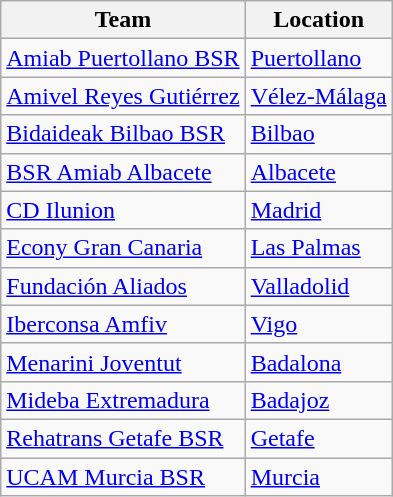<table class="wikitable">
<tr>
<th>Team</th>
<th>Location</th>
</tr>
<tr>
<td><a href='#'>Amiab Puertollano BSR</a></td>
<td><a href='#'>Puertollano</a></td>
</tr>
<tr>
<td><a href='#'>Amivel Reyes Gutiérrez</a></td>
<td><a href='#'>Vélez-Málaga</a></td>
</tr>
<tr>
<td><a href='#'>Bidaideak Bilbao BSR</a></td>
<td><a href='#'>Bilbao</a></td>
</tr>
<tr>
<td><a href='#'>BSR Amiab Albacete</a></td>
<td><a href='#'>Albacete</a></td>
</tr>
<tr>
<td><a href='#'>CD Ilunion</a></td>
<td><a href='#'>Madrid</a></td>
</tr>
<tr>
<td><a href='#'>Econy Gran Canaria</a></td>
<td><a href='#'>Las Palmas</a></td>
</tr>
<tr>
<td><a href='#'>Fundación Aliados</a></td>
<td><a href='#'>Valladolid</a></td>
</tr>
<tr>
<td><a href='#'>Iberconsa Amfiv</a></td>
<td><a href='#'>Vigo</a></td>
</tr>
<tr>
<td><a href='#'>Menarini Joventut</a></td>
<td><a href='#'>Badalona</a></td>
</tr>
<tr>
<td><a href='#'>Mideba Extremadura</a></td>
<td><a href='#'>Badajoz</a></td>
</tr>
<tr>
<td><a href='#'>Rehatrans Getafe BSR</a></td>
<td><a href='#'>Getafe</a></td>
</tr>
<tr>
<td><a href='#'>UCAM Murcia BSR</a></td>
<td><a href='#'>Murcia</a></td>
</tr>
</table>
